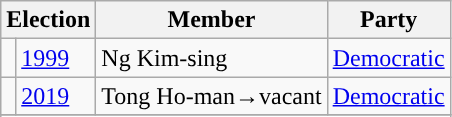<table class="wikitable">
<tr>
<th colspan="2">Election</th>
<th>Member</th>
<th>Party</th>
</tr>
<tr>
<td style="background-color: "></td>
<td><a href='#'>1999</a></td>
<td>Ng Kim-sing</td>
<td><a href='#'>Democratic</a></td>
</tr>
<tr>
<td style="background-color: "></td>
<td><a href='#'>2019</a></td>
<td>Tong Ho-man→vacant</td>
<td><a href='#'>Democratic</a></td>
</tr>
<tr>
</tr>
<tr>
</tr>
</table>
